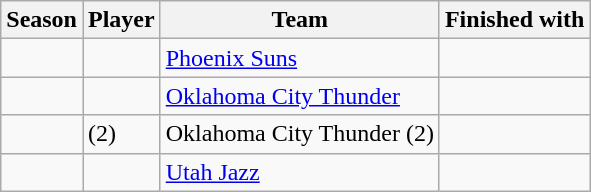<table class="wikitable sortable">
<tr>
<th>Season</th>
<th>Player</th>
<th>Team</th>
<th>Finished with</th>
</tr>
<tr>
<td></td>
<td> </td>
<td><a href='#'>Phoenix Suns</a></td>
<td></td>
</tr>
<tr>
<td></td>
<td> </td>
<td><a href='#'>Oklahoma City Thunder</a></td>
<td></td>
</tr>
<tr>
<td></td>
<td>  (2)</td>
<td>Oklahoma City Thunder (2)</td>
<td></td>
</tr>
<tr>
<td></td>
<td> </td>
<td><a href='#'>Utah Jazz</a></td>
<td></td>
</tr>
</table>
